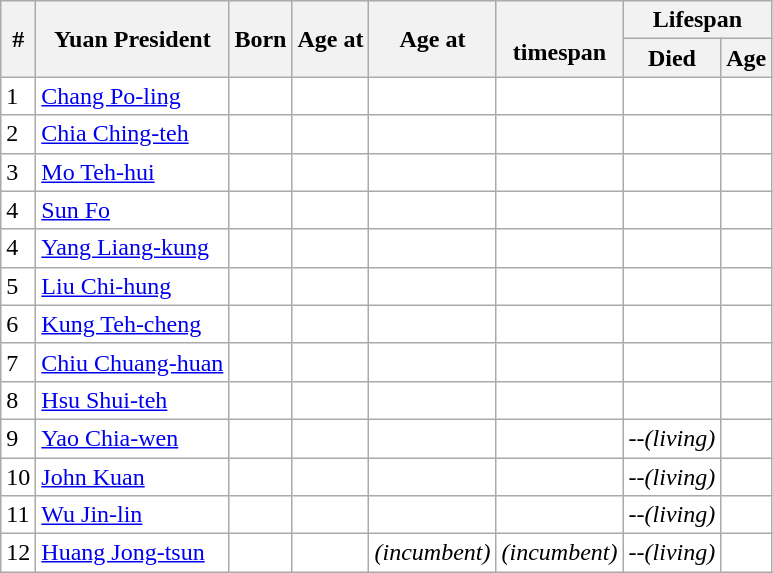<table class="sortable wikitable">
<tr>
<th rowspan=2><abbr>#</abbr></th>
<th rowspan=2>Yuan President</th>
<th rowspan=2>Born</th>
<th rowspan=2>Age at<br></th>
<th rowspan=2>Age at<br></th>
<th rowspan=2><br>timespan</th>
<th colspan=2>Lifespan</th>
</tr>
<tr>
<th>Died</th>
<th>Age</th>
</tr>
<tr style="text-align: left; background:#FFFFFF">
<td>1</td>
<td data-sort-value="Chang Po-ling"><a href='#'>Chang Po-ling</a></td>
<td></td>
<td><br></td>
<td><br></td>
<td></td>
<td></td>
<td></td>
</tr>
<tr style="text-align: left; background:#FFFFFF">
<td>2</td>
<td data-sort-value="Chia"><a href='#'>Chia Ching-teh</a></td>
<td></td>
<td><br></td>
<td><br></td>
<td></td>
<td></td>
<td></td>
</tr>
<tr style="text-align: left; background:#FFFFFF">
<td>3</td>
<td data-sort-value="Mo"><a href='#'>Mo Teh-hui</a></td>
<td></td>
<td><br></td>
<td><br></td>
<td></td>
<td></td>
<td></td>
</tr>
<tr style="text-align: left; background:#FFFFFF">
<td>4</td>
<td data-sort-value="Sun Fo"><a href='#'>Sun Fo</a></td>
<td></td>
<td><br></td>
<td><br></td>
<td></td>
<td></td>
<td></td>
</tr>
<tr style="text-align: left; background:#FFFFFF">
<td>4</td>
<td data-sort-value="Yang"><a href='#'>Yang Liang-kung</a></td>
<td></td>
<td><br></td>
<td><br></td>
<td></td>
<td></td>
<td></td>
</tr>
<tr style="text-align: left; background:#FFFFFF">
<td>5</td>
<td data-sort-value="Liu"><a href='#'>Liu Chi-hung</a></td>
<td></td>
<td><br></td>
<td><br></td>
<td></td>
<td></td>
<td></td>
</tr>
<tr style="text-align: left; background:#FFFFFF">
<td>6</td>
<td data-sort-value="Kung"><a href='#'>Kung Teh-cheng</a></td>
<td></td>
<td><br></td>
<td><br></td>
<td></td>
<td></td>
<td></td>
</tr>
<tr style="text-align: left; background:#FFFFFF">
<td>7</td>
<td data-sort-value="Chiu"><a href='#'>Chiu Chuang-huan</a></td>
<td></td>
<td><br></td>
<td><br></td>
<td></td>
<td></td>
<td></td>
</tr>
<tr style="text-align: left; background:#FFFFFF">
<td>8</td>
<td data-sort-value="Hsu"><a href='#'>Hsu Shui-teh</a></td>
<td></td>
<td><br></td>
<td><br></td>
<td></td>
<td></td>
<td></td>
</tr>
<tr style="text-align: left; background:#FFFFFF">
<td>9</td>
<td data-sort-value="Yao"><a href='#'>Yao Chia-wen</a></td>
<td></td>
<td><br></td>
<td><br></td>
<td><em></em></td>
<td><span>--</span><em>(living)</em></td>
<td><em></em></td>
</tr>
<tr style="text-align: left; background:#FFFFFF">
<td>10</td>
<td data-sort-value="Kuan"><a href='#'>John Kuan</a></td>
<td></td>
<td><br></td>
<td><br></td>
<td><em></em></td>
<td><span>--</span><em>(living)</em></td>
<td><em></em></td>
</tr>
<tr style="text-align: left; background:#FFFFFF">
<td>11</td>
<td data-sort-value="Wu"><a href='#'>Wu Jin-lin</a></td>
<td></td>
<td><br></td>
<td><br></td>
<td><em></em></td>
<td><span>--</span><em>(living)</em></td>
<td><em></em></td>
</tr>
<tr style="text-align: left; background:#FFFFFF">
<td>12</td>
<td data-sort-value="Huang J"><a href='#'>Huang Jong-tsun</a></td>
<td></td>
<td><br></td>
<td><span></span><em>(incumbent)</em></td>
<td><em>(incumbent)</em></td>
<td><span>--</span><em>(living)</em></td>
<td><em></em></td>
</tr>
</table>
